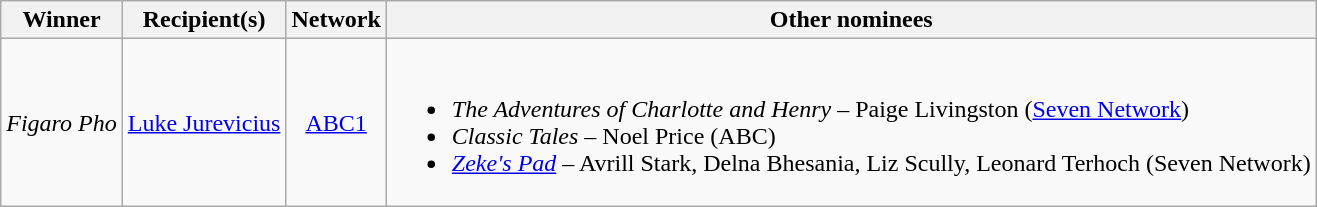<table class="wikitable">
<tr>
<th>Winner</th>
<th>Recipient(s)</th>
<th>Network</th>
<th>Other nominees</th>
</tr>
<tr>
<td><em>Figaro Pho</em></td>
<td><a href='#'>Luke Jurevicius</a></td>
<td align="center"><a href='#'>ABC1</a></td>
<td><br><ul><li><em>The Adventures of Charlotte and Henry –</em> Paige Livingston (<a href='#'>Seven Network</a>)</li><li><em>Classic Tales –</em> Noel Price (ABC)</li><li><em><a href='#'>Zeke's Pad</a> –</em> Avrill Stark, Delna Bhesania, Liz Scully, Leonard Terhoch (Seven Network)</li></ul></td>
</tr>
</table>
